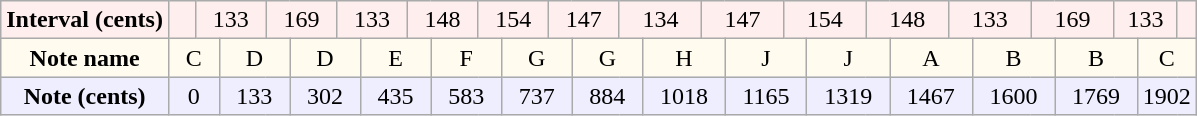<table class="wikitable">
<tr>
<td align=center bgcolor="#ffeeee"><strong>Interval (cents)</strong></td>
<td bgcolor="#ffeeee"></td>
<td colspan=2 align=center bgcolor="#ffeeee">133</td>
<td colspan=2 align=center bgcolor="#ffeeee">169</td>
<td colspan=2 align=center bgcolor="#ffeeee">133</td>
<td colspan=2 align=center bgcolor="#ffeeee">148</td>
<td colspan=2 align=center bgcolor="#ffeeee">154</td>
<td colspan=2 align=center bgcolor="#ffeeee">147</td>
<td colspan=2 align=center bgcolor="#ffeeee">134</td>
<td colspan=2 align=center bgcolor="#ffeeee">147</td>
<td colspan=2 align=center bgcolor="#ffeeee">154</td>
<td colspan=2 align=center bgcolor="#ffeeee">148</td>
<td colspan=2 align=center bgcolor="#ffeeee">133</td>
<td colspan=2 align=center bgcolor="#ffeeee">169</td>
<td colspan=2 align=center bgcolor="#ffeeee">133</td>
<td bgcolor="#ffeeee"></td>
</tr>
<tr>
<td align=center bgcolor="#fffbee"><strong>Note name</strong></td>
<td colspan=2 align=center bgcolor="#fffbee">C</td>
<td colspan=2 align=center bgcolor="#fffbee">D</td>
<td colspan=2 align=center bgcolor="#fffbee">D</td>
<td colspan=2 align=center bgcolor="#fffbee">E</td>
<td colspan=2 align=center bgcolor="#fffbee">F</td>
<td colspan=2 align=center bgcolor="#fffbee">G</td>
<td colspan=2 align=center bgcolor="#fffbee">G</td>
<td colspan=2 align=center bgcolor="#fffbee">H</td>
<td colspan=2 align=center bgcolor="#fffbee">J</td>
<td colspan=2 align=center bgcolor="#fffbee">J</td>
<td colspan=2 align=center bgcolor="#fffbee">A</td>
<td colspan=2 align=center bgcolor="#fffbee">B</td>
<td colspan=2 align=center bgcolor="#fffbee">B</td>
<td colspan=2 align=center bgcolor="#fffbee">C</td>
</tr>
<tr>
<td align=center bgcolor="#eeeeff"><strong>Note (cents)</strong></td>
<td colspan=2 align=center bgcolor="#eeeeff">0</td>
<td colspan=2 align=center bgcolor="#eeeeff">133</td>
<td colspan=2 align=center bgcolor="#eeeeff">302</td>
<td colspan=2 align=center bgcolor="#eeeeff">435</td>
<td colspan=2 align=center bgcolor="#eeeeff">583</td>
<td colspan=2 align=center bgcolor="#eeeeff">737</td>
<td colspan=2 align=center bgcolor="#eeeeff">884</td>
<td colspan=2 align=center bgcolor="#eeeeff">1018</td>
<td colspan=2 align=center bgcolor="#eeeeff">1165</td>
<td colspan=2 align=center bgcolor="#eeeeff">1319</td>
<td colspan=2 align=center bgcolor="#eeeeff">1467</td>
<td colspan=2 align=center bgcolor="#eeeeff">1600</td>
<td colspan=2 align=center bgcolor="#eeeeff">1769</td>
<td colspan=2 align=center bgcolor="#eeeeff">1902</td>
</tr>
</table>
